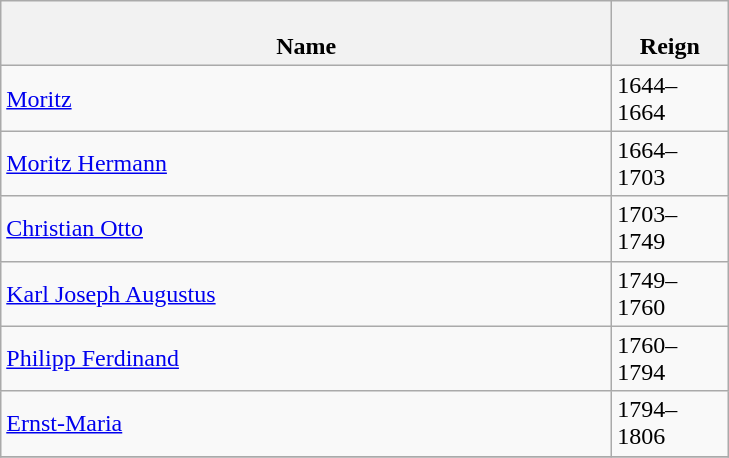<table class="wikitable">
<tr>
<th width=400px><br>Name</th>
<th width=70px><br>Reign</th>
</tr>
<tr>
<td><a href='#'>Moritz</a></td>
<td>1644–1664</td>
</tr>
<tr>
<td><a href='#'>Moritz Hermann</a></td>
<td>1664–1703</td>
</tr>
<tr>
<td><a href='#'>Christian Otto</a></td>
<td>1703–1749</td>
</tr>
<tr>
<td><a href='#'>Karl Joseph Augustus</a></td>
<td>1749–1760</td>
</tr>
<tr>
<td><a href='#'>Philipp Ferdinand</a></td>
<td>1760–1794</td>
</tr>
<tr>
<td><a href='#'>Ernst-Maria</a></td>
<td>1794–1806</td>
</tr>
<tr>
</tr>
</table>
